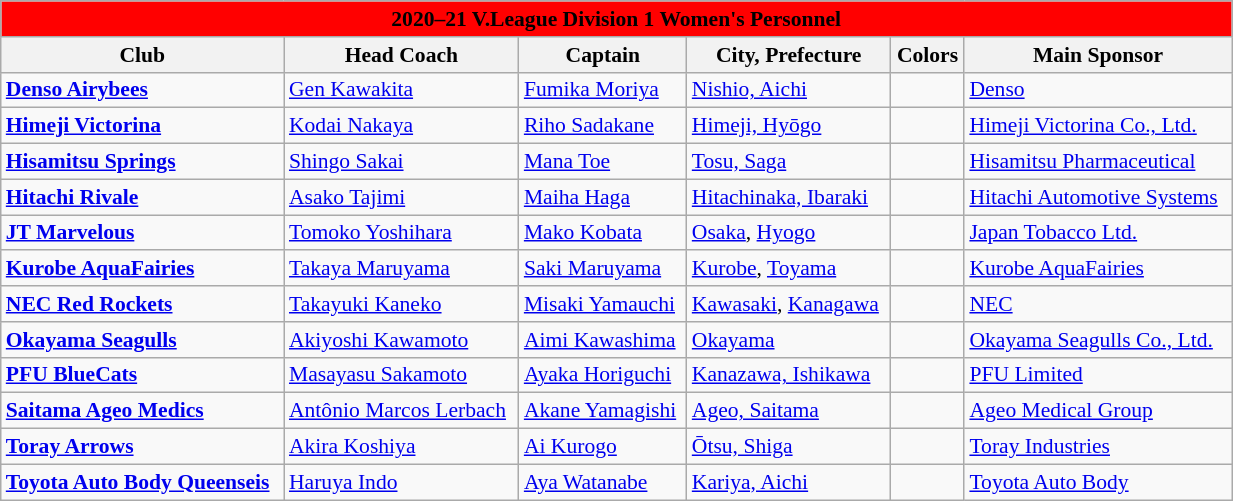<table class="wikitable" style="font-size:90%; width: 65%; text-align:left;">
<tr>
<th style=background:red colspan=8><span>2020–21 V.League Division 1 Women's Personnel</span></th>
</tr>
<tr>
<th>Club</th>
<th>Head Coach</th>
<th>Captain</th>
<th>City, Prefecture</th>
<th>Colors</th>
<th>Main Sponsor</th>
</tr>
<tr>
<td><strong><a href='#'>Denso Airybees</a></strong></td>
<td> <a href='#'>Gen Kawakita</a></td>
<td> <a href='#'>Fumika Moriya</a></td>
<td><a href='#'>Nishio, Aichi</a></td>
<td align=center> </td>
<td><a href='#'>Denso</a></td>
</tr>
<tr>
<td><strong><a href='#'>Himeji Victorina</a></strong></td>
<td> <a href='#'>Kodai Nakaya</a></td>
<td> <a href='#'>Riho Sadakane</a></td>
<td><a href='#'>Himeji, Hyōgo</a></td>
<td align=center> </td>
<td><a href='#'>Himeji Victorina Co., Ltd.</a></td>
</tr>
<tr>
<td><strong><a href='#'>Hisamitsu Springs</a></strong></td>
<td> <a href='#'>Shingo Sakai</a></td>
<td> <a href='#'>Mana Toe</a></td>
<td><a href='#'>Tosu, Saga</a></td>
<td align=center>   </td>
<td><a href='#'>Hisamitsu Pharmaceutical</a></td>
</tr>
<tr>
<td><strong><a href='#'>Hitachi Rivale</a></strong></td>
<td> <a href='#'>Asako Tajimi</a></td>
<td> <a href='#'>Maiha Haga</a></td>
<td><a href='#'>Hitachinaka, Ibaraki</a></td>
<td align=center> </td>
<td><a href='#'>Hitachi Automotive Systems</a></td>
</tr>
<tr>
<td><strong><a href='#'>JT Marvelous</a></strong></td>
<td> <a href='#'>Tomoko Yoshihara</a></td>
<td> <a href='#'>Mako Kobata</a></td>
<td><a href='#'>Osaka</a>, <a href='#'>Hyogo</a></td>
<td align=center> </td>
<td><a href='#'>Japan Tobacco Ltd.</a></td>
</tr>
<tr>
<td><strong><a href='#'>Kurobe AquaFairies</a></strong></td>
<td> <a href='#'>Takaya Maruyama</a></td>
<td> <a href='#'>Saki Maruyama</a></td>
<td><a href='#'>Kurobe</a>, <a href='#'>Toyama</a></td>
<td align=center> </td>
<td><a href='#'>Kurobe AquaFairies</a></td>
</tr>
<tr>
<td><strong><a href='#'>NEC Red Rockets</a></strong></td>
<td> <a href='#'>Takayuki Kaneko</a></td>
<td> <a href='#'>Misaki Yamauchi</a></td>
<td><a href='#'>Kawasaki</a>, <a href='#'>Kanagawa</a></td>
<td align=center>  </td>
<td><a href='#'>NEC</a></td>
</tr>
<tr>
<td><strong><a href='#'>Okayama Seagulls</a></strong></td>
<td> <a href='#'>Akiyoshi Kawamoto</a></td>
<td> <a href='#'>Aimi Kawashima</a></td>
<td><a href='#'>Okayama</a></td>
<td align=center> </td>
<td><a href='#'>Okayama Seagulls Co., Ltd.</a></td>
</tr>
<tr>
<td><strong><a href='#'>PFU BlueCats</a></strong></td>
<td> <a href='#'>Masayasu Sakamoto</a></td>
<td> <a href='#'>Ayaka Horiguchi</a></td>
<td><a href='#'>Kanazawa, Ishikawa</a></td>
<td align=center>  </td>
<td><a href='#'>PFU Limited</a></td>
</tr>
<tr>
<td><strong><a href='#'>Saitama Ageo Medics</a></strong></td>
<td> <a href='#'>Antônio Marcos Lerbach</a></td>
<td> <a href='#'>Akane Yamagishi</a></td>
<td><a href='#'>Ageo, Saitama</a></td>
<td align=center> </td>
<td><a href='#'>Ageo Medical Group</a></td>
</tr>
<tr>
<td><strong><a href='#'>Toray Arrows</a></strong></td>
<td> <a href='#'>Akira Koshiya</a></td>
<td> <a href='#'>Ai Kurogo</a></td>
<td><a href='#'>Ōtsu, Shiga</a></td>
<td align=center> </td>
<td><a href='#'>Toray Industries</a></td>
</tr>
<tr>
<td><strong><a href='#'>Toyota Auto Body Queenseis</a></strong></td>
<td> <a href='#'>Haruya Indo</a></td>
<td> <a href='#'>Aya Watanabe</a></td>
<td><a href='#'>Kariya, Aichi</a></td>
<td align=center> </td>
<td><a href='#'>Toyota Auto Body</a></td>
</tr>
</table>
